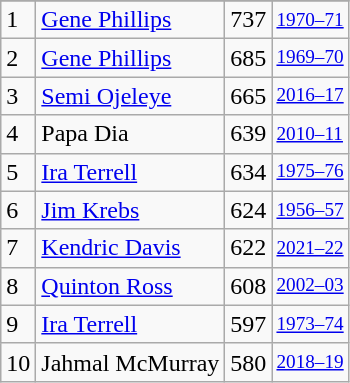<table class="wikitable">
<tr>
</tr>
<tr>
<td>1</td>
<td><a href='#'>Gene Phillips</a></td>
<td>737</td>
<td style="font-size:80%;"><a href='#'>1970–71</a></td>
</tr>
<tr>
<td>2</td>
<td><a href='#'>Gene Phillips</a></td>
<td>685</td>
<td style="font-size:80%;"><a href='#'>1969–70</a></td>
</tr>
<tr>
<td>3</td>
<td><a href='#'>Semi Ojeleye</a></td>
<td>665</td>
<td style="font-size:80%;"><a href='#'>2016–17</a></td>
</tr>
<tr>
<td>4</td>
<td>Papa Dia</td>
<td>639</td>
<td style="font-size:80%;"><a href='#'>2010–11</a></td>
</tr>
<tr>
<td>5</td>
<td><a href='#'>Ira Terrell</a></td>
<td>634</td>
<td style="font-size:80%;"><a href='#'>1975–76</a></td>
</tr>
<tr>
<td>6</td>
<td><a href='#'>Jim Krebs</a></td>
<td>624</td>
<td style="font-size:80%;"><a href='#'>1956–57</a></td>
</tr>
<tr>
<td>7</td>
<td><a href='#'>Kendric Davis</a></td>
<td>622</td>
<td style="font-size:80%;"><a href='#'>2021–22</a></td>
</tr>
<tr>
<td>8</td>
<td><a href='#'>Quinton Ross</a></td>
<td>608</td>
<td style="font-size:80%;"><a href='#'>2002–03</a></td>
</tr>
<tr>
<td>9</td>
<td><a href='#'>Ira Terrell</a></td>
<td>597</td>
<td style="font-size:80%;"><a href='#'>1973–74</a></td>
</tr>
<tr>
<td>10</td>
<td>Jahmal McMurray</td>
<td>580</td>
<td style="font-size:80%;"><a href='#'>2018–19</a></td>
</tr>
</table>
